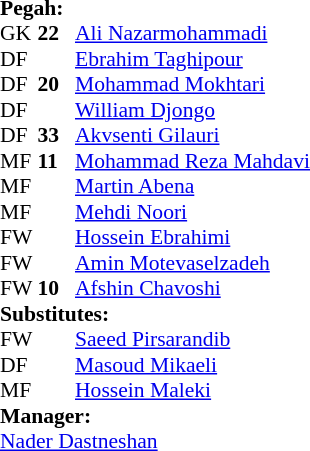<table style="font-size: 90%" cellspacing="0" cellpadding="0" align=center>
<tr>
<td colspan="4"><strong>Pegah:</strong></td>
</tr>
<tr>
<th width=25></th>
<th width=25></th>
</tr>
<tr>
<td>GK</td>
<td><strong>22</strong></td>
<td> <a href='#'>Ali Nazarmohammadi</a></td>
</tr>
<tr>
<td>DF</td>
<td></td>
<td> <a href='#'>Ebrahim Taghipour</a></td>
</tr>
<tr>
<td>DF</td>
<td><strong>20</strong></td>
<td> <a href='#'>Mohammad Mokhtari</a></td>
</tr>
<tr>
<td>DF</td>
<td></td>
<td> <a href='#'>William Djongo</a></td>
<td></td>
<td></td>
</tr>
<tr>
<td>DF</td>
<td><strong>33</strong></td>
<td> <a href='#'>Akvsenti Gilauri</a></td>
</tr>
<tr>
<td>MF</td>
<td><strong>11</strong></td>
<td> <a href='#'>Mohammad Reza Mahdavi</a></td>
</tr>
<tr>
<td>MF</td>
<td></td>
<td> <a href='#'>Martin Abena</a></td>
<td></td>
<td></td>
<td></td>
</tr>
<tr>
<td>MF</td>
<td></td>
<td> <a href='#'>Mehdi Noori</a></td>
</tr>
<tr>
<td>FW</td>
<td></td>
<td> <a href='#'>Hossein Ebrahimi</a></td>
</tr>
<tr>
<td>FW</td>
<td></td>
<td> <a href='#'>Amin Motevaselzadeh</a></td>
<td></td>
<td></td>
<td></td>
</tr>
<tr>
<td>FW</td>
<td><strong>10</strong></td>
<td> <a href='#'>Afshin Chavoshi</a></td>
<td></td>
<td></td>
<td></td>
</tr>
<tr>
<td colspan=3><strong>Substitutes:</strong></td>
</tr>
<tr>
<td>FW</td>
<td></td>
<td> <a href='#'>Saeed Pirsarandib</a></td>
<td></td>
<td></td>
<td></td>
</tr>
<tr>
<td>DF</td>
<td></td>
<td> <a href='#'>Masoud Mikaeli</a></td>
<td></td>
<td></td>
<td></td>
</tr>
<tr>
<td>MF</td>
<td></td>
<td> <a href='#'>Hossein Maleki</a></td>
<td></td>
<td></td>
<td></td>
</tr>
<tr>
<td colspan=3><strong>Manager:</strong></td>
</tr>
<tr>
<td colspan=4> <a href='#'>Nader Dastneshan</a></td>
</tr>
</table>
